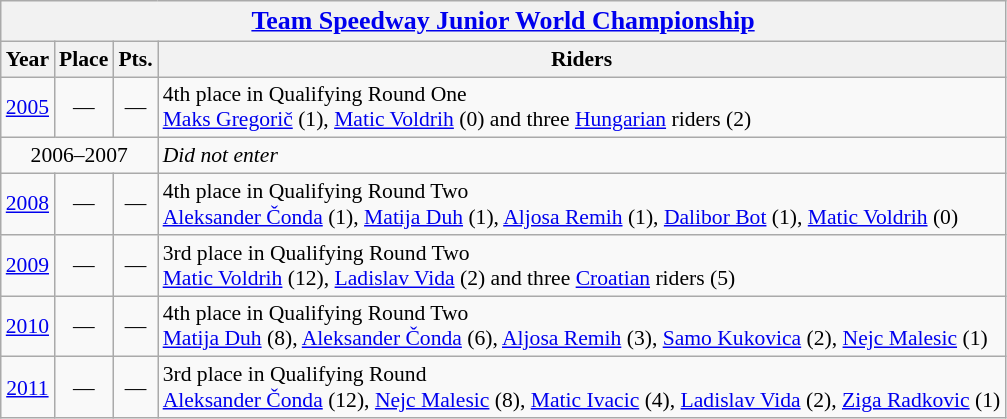<table class=wikitable style="font-size: 90%;">
<tr>
<th colspan=4><big><a href='#'>Team Speedway Junior World Championship</a></big></th>
</tr>
<tr>
<th>Year</th>
<th>Place</th>
<th>Pts.</th>
<th>Riders</th>
</tr>
<tr align=center >
<td><a href='#'>2005</a></td>
<td>—</td>
<td>—</td>
<td align=left>4th place in Qualifying Round One <br> <a href='#'>Maks Gregorič</a> (1), <a href='#'>Matic Voldrih</a> (0) and three <a href='#'>Hungarian</a> riders (2)</td>
</tr>
<tr align=center >
<td colspan=3>2006–2007</td>
<td align=left><em>Did not enter</em></td>
</tr>
<tr align=center >
<td><a href='#'>2008</a></td>
<td>—</td>
<td>—</td>
<td align=left>4th place in Qualifying Round Two<br> <a href='#'>Aleksander Čonda</a> (1), <a href='#'>Matija Duh</a> (1), <a href='#'>Aljosa Remih</a> (1), <a href='#'>Dalibor Bot</a> (1), <a href='#'>Matic Voldrih</a> (0)</td>
</tr>
<tr align=center >
<td><a href='#'>2009</a></td>
<td>—</td>
<td>—</td>
<td align=left>3rd place in Qualifying Round Two <br> <a href='#'>Matic Voldrih</a> (12), <a href='#'>Ladislav Vida</a> (2) and three <a href='#'>Croatian</a> riders (5)</td>
</tr>
<tr align=center >
<td><a href='#'>2010</a></td>
<td>—</td>
<td>—</td>
<td align=left>4th place in Qualifying Round Two<br> <a href='#'>Matija Duh</a> (8), <a href='#'>Aleksander Čonda</a> (6), <a href='#'>Aljosa Remih</a> (3), <a href='#'>Samo Kukovica</a> (2), <a href='#'>Nejc Malesic</a> (1)</td>
</tr>
<tr align=center >
<td><a href='#'>2011</a></td>
<td>—</td>
<td>—</td>
<td align=left>3rd place in Qualifying Round<br> <a href='#'>Aleksander Čonda</a> (12), <a href='#'>Nejc Malesic</a> (8), <a href='#'>Matic Ivacic</a> (4), <a href='#'>Ladislav Vida</a> (2), <a href='#'>Ziga Radkovic</a> (1)</td>
</tr>
</table>
